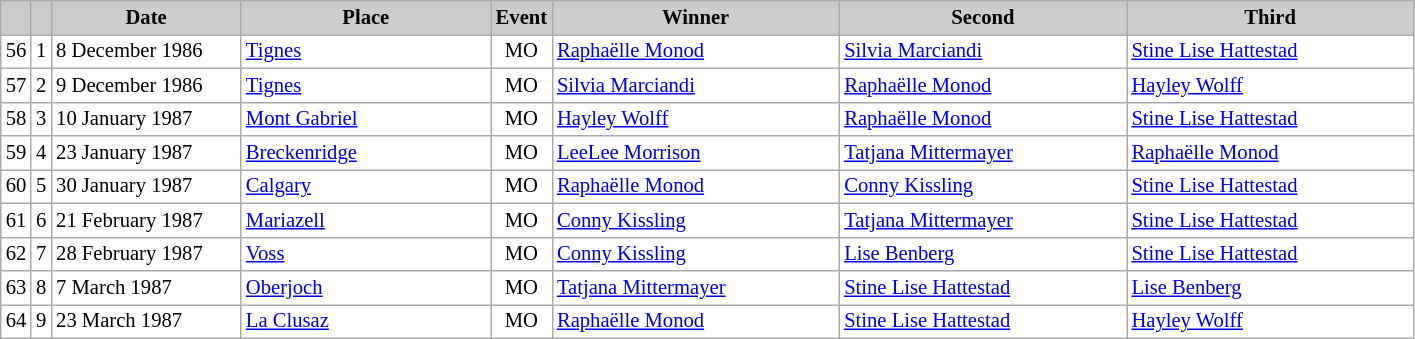<table class="wikitable plainrowheaders" style="background:#fff; font-size:86%; line-height:16px; border:grey solid 1px; border-collapse:collapse;">
<tr style="background:#ccc; text-align:center;">
<th scope="col" style="background:#ccc; width=20 px;"></th>
<th scope="col" style="background:#ccc; width=30 px;"></th>
<th scope="col" style="background:#ccc; width:120px;">Date</th>
<th scope="col" style="background:#ccc; width:160px;">Place</th>
<th scope="col" style="background:#ccc; width:15px;">Event</th>
<th scope="col" style="background:#ccc; width:185px;">Winner</th>
<th scope="col" style="background:#ccc; width:185px;">Second</th>
<th scope="col" style="background:#ccc; width:185px;">Third</th>
</tr>
<tr>
<td align=center>56</td>
<td align=center>1</td>
<td>8 December 1986</td>
<td> <a href='#'>Tignes</a></td>
<td align=center>MO</td>
<td> <a href='#'>Raphaëlle Monod</a></td>
<td> <a href='#'>Silvia Marciandi</a></td>
<td> <a href='#'>Stine Lise Hattestad</a></td>
</tr>
<tr>
<td align=center>57</td>
<td align=center>2</td>
<td>9 December 1986</td>
<td> <a href='#'>Tignes</a></td>
<td align=center>MO</td>
<td> <a href='#'>Silvia Marciandi</a></td>
<td> <a href='#'>Raphaëlle Monod</a></td>
<td> <a href='#'>Hayley Wolff</a></td>
</tr>
<tr>
<td align=center>58</td>
<td align=center>3</td>
<td>10 January 1987</td>
<td> <a href='#'>Mont Gabriel</a></td>
<td align=center>MO</td>
<td> <a href='#'>Hayley Wolff</a></td>
<td> <a href='#'>Raphaëlle Monod</a></td>
<td> <a href='#'>Stine Lise Hattestad</a></td>
</tr>
<tr>
<td align=center>59</td>
<td align=center>4</td>
<td>23 January 1987</td>
<td> <a href='#'>Breckenridge</a></td>
<td align=center>MO</td>
<td> <a href='#'>LeeLee Morrison</a></td>
<td> <a href='#'>Tatjana Mittermayer</a></td>
<td> <a href='#'>Raphaëlle Monod</a></td>
</tr>
<tr>
<td align=center>60</td>
<td align=center>5</td>
<td>30 January 1987</td>
<td> <a href='#'>Calgary</a></td>
<td align=center>MO</td>
<td> <a href='#'>Raphaëlle Monod</a></td>
<td> <a href='#'>Conny Kissling</a></td>
<td> <a href='#'>Stine Lise Hattestad</a></td>
</tr>
<tr>
<td align=center>61</td>
<td align=center>6</td>
<td>21 February 1987</td>
<td> <a href='#'>Mariazell</a></td>
<td align=center>MO</td>
<td> <a href='#'>Conny Kissling</a></td>
<td> <a href='#'>Tatjana Mittermayer</a></td>
<td> <a href='#'>Stine Lise Hattestad</a></td>
</tr>
<tr>
<td align=center>62</td>
<td align=center>7</td>
<td>28 February 1987</td>
<td> <a href='#'>Voss</a></td>
<td align=center>MO</td>
<td> <a href='#'>Conny Kissling</a></td>
<td> <a href='#'>Lise Benberg</a></td>
<td> <a href='#'>Stine Lise Hattestad</a></td>
</tr>
<tr>
<td align=center>63</td>
<td align=center>8</td>
<td>7 March 1987</td>
<td> <a href='#'>Oberjoch</a></td>
<td align=center>MO</td>
<td> <a href='#'>Tatjana Mittermayer</a></td>
<td> <a href='#'>Stine Lise Hattestad</a></td>
<td> <a href='#'>Lise Benberg</a></td>
</tr>
<tr>
<td align=center>64</td>
<td align=center>9</td>
<td>23 March 1987</td>
<td> <a href='#'>La Clusaz</a></td>
<td align=center>MO</td>
<td> <a href='#'>Raphaëlle Monod</a></td>
<td> <a href='#'>Stine Lise Hattestad</a></td>
<td> <a href='#'>Hayley Wolff</a></td>
</tr>
</table>
